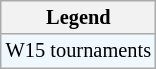<table class=wikitable style="font-size:85%">
<tr>
<th>Legend</th>
</tr>
<tr style="background:#f0f8ff;">
<td>W15 tournaments</td>
</tr>
</table>
